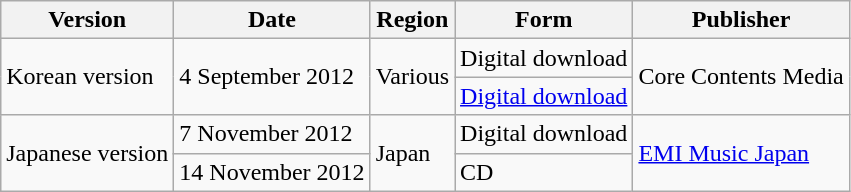<table class="wikitable">
<tr>
<th>Version</th>
<th>Date</th>
<th>Region</th>
<th>Form</th>
<th>Publisher</th>
</tr>
<tr>
<td rowspan="2">Korean version</td>
<td rowspan="2">4 September 2012</td>
<td rowspan="2">Various</td>
<td>Digital download</td>
<td rowspan="2">Core Contents Media</td>
</tr>
<tr>
<td><a href='#'>Digital download</a></td>
</tr>
<tr>
<td rowspan="2">Japanese version</td>
<td>7 November 2012</td>
<td rowspan="2">Japan</td>
<td>Digital download</td>
<td rowspan="2"><a href='#'>EMI Music Japan</a></td>
</tr>
<tr>
<td>14 November 2012</td>
<td>CD</td>
</tr>
</table>
